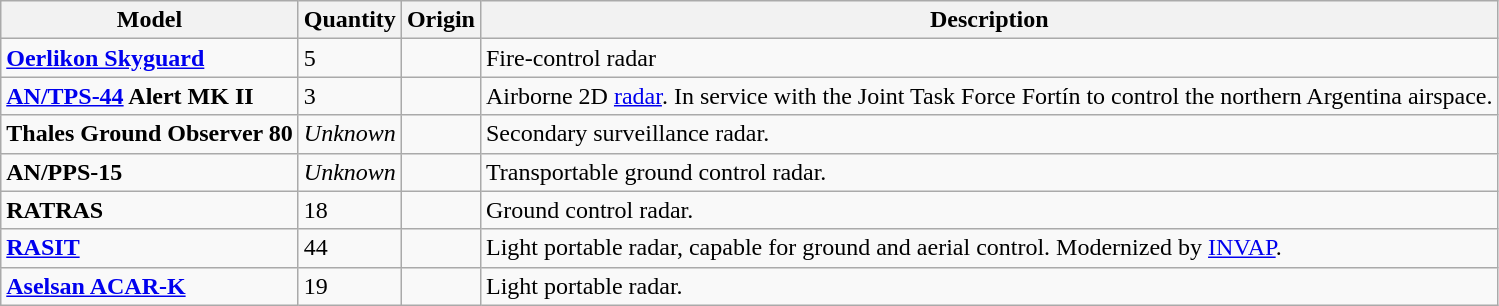<table class="wikitable">
<tr>
<th>Model</th>
<th>Quantity</th>
<th>Origin</th>
<th>Description</th>
</tr>
<tr>
<td><strong><a href='#'>Oerlikon Skyguard</a></strong></td>
<td>5</td>
<td></td>
<td>Fire-control radar</td>
</tr>
<tr>
<td><strong><a href='#'>AN/TPS-44</a> Alert MK II</strong></td>
<td>3</td>
<td></td>
<td>Airborne 2D <a href='#'>radar</a>. In service with the Joint Task Force Fortín to control the northern Argentina airspace.</td>
</tr>
<tr>
<td><strong>Thales Ground Observer 80</strong></td>
<td><em>Unknown</em></td>
<td></td>
<td>Secondary surveillance radar.</td>
</tr>
<tr>
<td><strong>AN/PPS-15</strong></td>
<td><em>Unknown</em></td>
<td></td>
<td>Transportable ground control radar.</td>
</tr>
<tr>
<td><strong>RATRAS</strong></td>
<td>18</td>
<td></td>
<td>Ground control radar.</td>
</tr>
<tr>
<td><strong><a href='#'>RASIT</a></strong></td>
<td>44</td>
<td><br></td>
<td>Light portable radar, capable for ground and aerial control. Modernized by <a href='#'>INVAP</a>.</td>
</tr>
<tr>
<td><a href='#'><strong>Aselsan ACAR-K</strong></a></td>
<td>19</td>
<td></td>
<td>Light portable radar.</td>
</tr>
</table>
